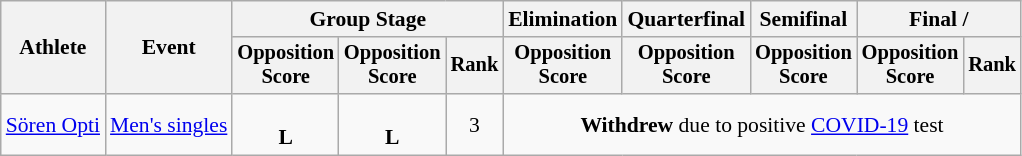<table class="wikitable" style="font-size:90%; text-align:center">
<tr>
<th rowspan="2">Athlete</th>
<th rowspan="2">Event</th>
<th colspan="3">Group Stage</th>
<th>Elimination</th>
<th>Quarterfinal</th>
<th>Semifinal</th>
<th colspan="2">Final / </th>
</tr>
<tr style="font-size:95%">
<th>Opposition<br>Score</th>
<th>Opposition<br>Score</th>
<th>Rank</th>
<th>Opposition<br>Score</th>
<th>Opposition<br>Score</th>
<th>Opposition<br>Score</th>
<th>Opposition<br>Score</th>
<th>Rank</th>
</tr>
<tr>
<td align="left"><a href='#'>Sören Opti</a></td>
<td align="left"><a href='#'>Men's singles</a></td>
<td><br><strong>L</strong> </td>
<td><br><strong>L</strong> </td>
<td>3</td>
<td colspan="5"><strong>Withdrew</strong> due to positive <a href='#'>COVID-19</a> test</td>
</tr>
</table>
